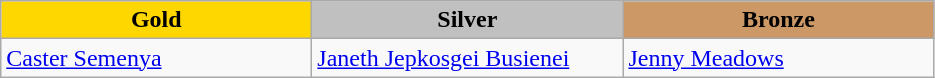<table class="wikitable" style="text-align:left">
<tr align="center">
<td width=200 bgcolor=gold><strong>Gold</strong></td>
<td width=200 bgcolor=silver><strong>Silver</strong></td>
<td width=200 bgcolor=CC9966><strong>Bronze</strong></td>
</tr>
<tr>
<td><a href='#'>Caster Semenya</a><br><em></em></td>
<td><a href='#'>Janeth Jepkosgei Busienei</a><br><em></em></td>
<td><a href='#'>Jenny Meadows</a> <br><em></em></td>
</tr>
</table>
